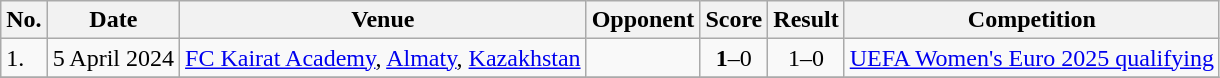<table class="wikitable">
<tr>
<th>No.</th>
<th>Date</th>
<th>Venue</th>
<th>Opponent</th>
<th>Score</th>
<th>Result</th>
<th>Competition</th>
</tr>
<tr>
<td>1.</td>
<td>5 April 2024</td>
<td><a href='#'>FC Kairat Academy</a>, <a href='#'>Almaty</a>, <a href='#'>Kazakhstan</a></td>
<td></td>
<td align=center><strong>1</strong>–0</td>
<td align=center>1–0</td>
<td><a href='#'>UEFA Women's Euro 2025 qualifying</a></td>
</tr>
<tr>
</tr>
</table>
